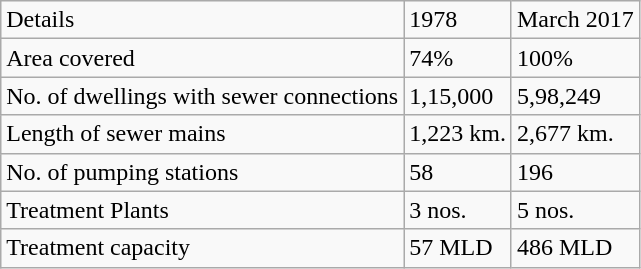<table class="wikitable">
<tr>
<td>Details</td>
<td>1978</td>
<td>March 2017</td>
</tr>
<tr>
<td>Area covered</td>
<td>74%</td>
<td>100%</td>
</tr>
<tr>
<td>No. of dwellings with sewer connections</td>
<td>1,15,000</td>
<td>5,98,249</td>
</tr>
<tr>
<td>Length of sewer mains</td>
<td>1,223 km.</td>
<td>2,677 km.</td>
</tr>
<tr>
<td>No. of pumping stations</td>
<td>58</td>
<td>196</td>
</tr>
<tr>
<td>Treatment Plants</td>
<td>3 nos.</td>
<td>5 nos.</td>
</tr>
<tr>
<td>Treatment capacity</td>
<td>57 MLD</td>
<td>486 MLD</td>
</tr>
</table>
